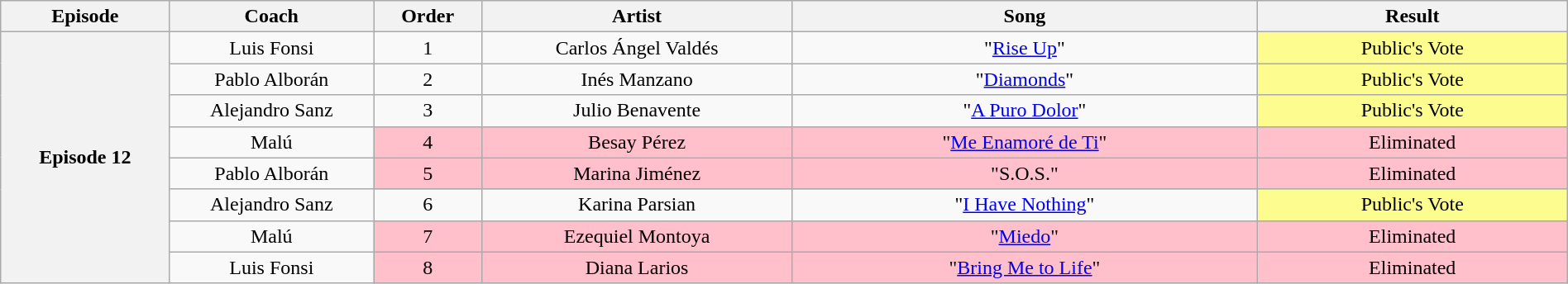<table class="wikitable" style="text-align: center; width:100%">
<tr>
<th style="width:04%">Episode</th>
<th style="width:05%">Coach</th>
<th style="width:02%">Order</th>
<th style="width:08%">Artist</th>
<th style="width:12%">Song</th>
<th style="width:08%">Result</th>
</tr>
<tr>
<th rowspan="8">Episode 12<br></th>
<td>Luis Fonsi</td>
<td>1</td>
<td>Carlos Ángel Valdés</td>
<td>"<a href='#'>Rise Up</a>"</td>
<td style="background:#fdfc8f">Public's Vote</td>
</tr>
<tr>
<td>Pablo Alborán</td>
<td>2</td>
<td>Inés Manzano</td>
<td>"<a href='#'>Diamonds</a>"</td>
<td style="background:#fdfc8f">Public's Vote</td>
</tr>
<tr>
<td>Alejandro Sanz</td>
<td>3</td>
<td>Julio Benavente</td>
<td>"<a href='#'>A Puro Dolor</a>"</td>
<td style="background:#fdfc8f">Public's Vote</td>
</tr>
<tr>
<td>Malú</td>
<td bgcolor="pink">4</td>
<td bgcolor="pink">Besay Pérez</td>
<td bgcolor="pink">"<a href='#'>Me Enamoré de Ti</a>"</td>
<td bgcolor="pink">Eliminated</td>
</tr>
<tr>
<td>Pablo Alborán</td>
<td bgcolor="pink">5</td>
<td bgcolor="pink">Marina Jiménez</td>
<td bgcolor="pink">"S.O.S."</td>
<td bgcolor="pink">Eliminated</td>
</tr>
<tr>
<td>Alejandro Sanz</td>
<td>6</td>
<td>Karina Parsian</td>
<td>"<a href='#'>I Have Nothing</a>"</td>
<td style="background:#fdfc8f">Public's Vote</td>
</tr>
<tr>
<td>Malú</td>
<td bgcolor="pink">7</td>
<td bgcolor="pink">Ezequiel Montoya</td>
<td bgcolor="pink">"<a href='#'>Miedo</a>"</td>
<td bgcolor="pink">Eliminated</td>
</tr>
<tr>
<td>Luis Fonsi</td>
<td bgcolor="pink">8</td>
<td bgcolor="pink">Diana Larios</td>
<td bgcolor="pink">"<a href='#'>Bring Me to Life</a>"</td>
<td bgcolor="pink">Eliminated</td>
</tr>
</table>
